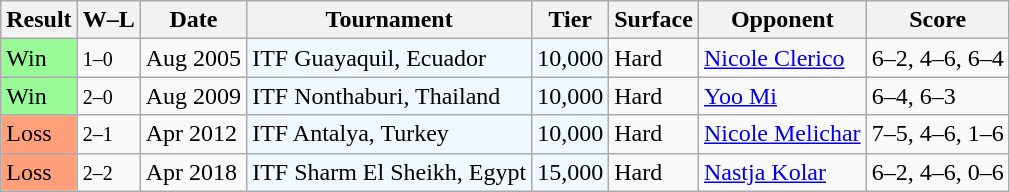<table class="sortable wikitable">
<tr>
<th>Result</th>
<th class="unsortable">W–L</th>
<th>Date</th>
<th>Tournament</th>
<th>Tier</th>
<th>Surface</th>
<th>Opponent</th>
<th class="unsortable">Score</th>
</tr>
<tr>
<td style="background:#98fb98;">Win</td>
<td><small>1–0</small></td>
<td>Aug 2005</td>
<td style="background:#f0f8ff;">ITF Guayaquil, Ecuador</td>
<td style="background:#f0f8ff;">10,000</td>
<td>Hard</td>
<td> <a href='#'>Nicole Clerico</a></td>
<td>6–2, 4–6, 6–4</td>
</tr>
<tr>
<td style="background:#98fb98;">Win</td>
<td><small>2–0</small></td>
<td>Aug 2009</td>
<td style="background:#f0f8ff;">ITF Nonthaburi, Thailand</td>
<td style="background:#f0f8ff;">10,000</td>
<td>Hard</td>
<td> <a href='#'>Yoo Mi</a></td>
<td>6–4, 6–3</td>
</tr>
<tr>
<td style="background:#ffa07a;">Loss</td>
<td><small>2–1</small></td>
<td>Apr 2012</td>
<td style="background:#f0f8ff;">ITF Antalya, Turkey</td>
<td style="background:#f0f8ff;">10,000</td>
<td>Hard</td>
<td> <a href='#'>Nicole Melichar</a></td>
<td>7–5, 4–6, 1–6</td>
</tr>
<tr>
<td style="background:#ffa07a;">Loss</td>
<td><small>2–2</small></td>
<td>Apr 2018</td>
<td style="background:#f0f8ff;">ITF Sharm El Sheikh, Egypt</td>
<td style="background:#f0f8ff;">15,000</td>
<td>Hard</td>
<td> <a href='#'>Nastja Kolar</a></td>
<td>6–2, 4–6, 0–6</td>
</tr>
</table>
